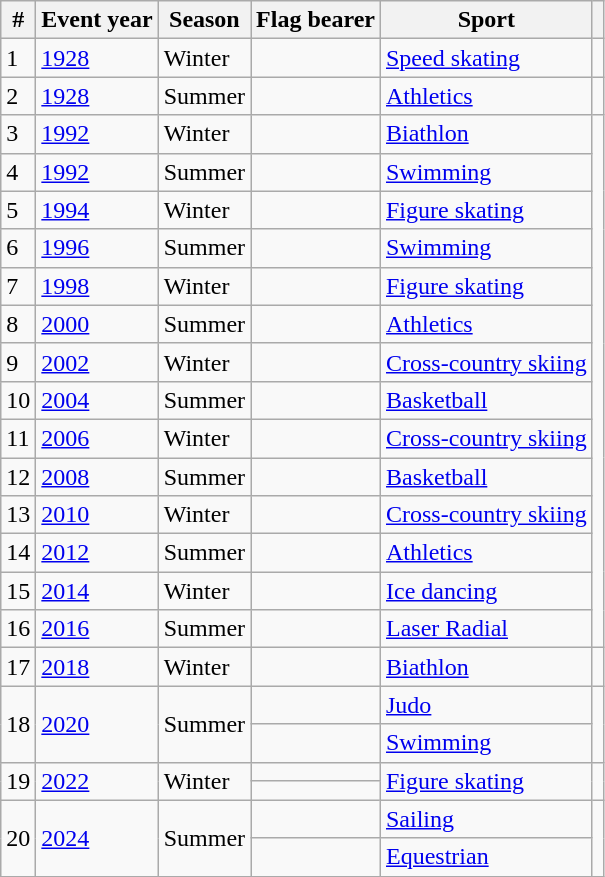<table class="wikitable sortable">
<tr>
<th>#</th>
<th>Event year</th>
<th>Season</th>
<th>Flag bearer</th>
<th>Sport</th>
<th></th>
</tr>
<tr>
<td>1</td>
<td><a href='#'>1928</a></td>
<td>Winter</td>
<td></td>
<td><a href='#'>Speed skating</a></td>
<td></td>
</tr>
<tr>
<td>2</td>
<td><a href='#'>1928</a></td>
<td>Summer</td>
<td></td>
<td><a href='#'>Athletics</a></td>
<td></td>
</tr>
<tr>
<td>3</td>
<td><a href='#'>1992</a></td>
<td>Winter</td>
<td></td>
<td><a href='#'>Biathlon</a></td>
<td rowspan=14></td>
</tr>
<tr>
<td>4</td>
<td><a href='#'>1992</a></td>
<td>Summer</td>
<td></td>
<td><a href='#'>Swimming</a></td>
</tr>
<tr>
<td>5</td>
<td><a href='#'>1994</a></td>
<td>Winter</td>
<td></td>
<td><a href='#'>Figure skating</a></td>
</tr>
<tr>
<td>6</td>
<td><a href='#'>1996</a></td>
<td>Summer</td>
<td></td>
<td><a href='#'>Swimming</a></td>
</tr>
<tr>
<td>7</td>
<td><a href='#'>1998</a></td>
<td>Winter</td>
<td></td>
<td><a href='#'>Figure skating</a></td>
</tr>
<tr>
<td>8</td>
<td><a href='#'>2000</a></td>
<td>Summer</td>
<td></td>
<td><a href='#'>Athletics</a></td>
</tr>
<tr>
<td>9</td>
<td><a href='#'>2002</a></td>
<td>Winter</td>
<td></td>
<td><a href='#'>Cross-country skiing</a></td>
</tr>
<tr>
<td>10</td>
<td><a href='#'>2004</a></td>
<td>Summer</td>
<td></td>
<td><a href='#'>Basketball</a></td>
</tr>
<tr>
<td>11</td>
<td><a href='#'>2006</a></td>
<td>Winter</td>
<td></td>
<td><a href='#'>Cross-country skiing</a></td>
</tr>
<tr>
<td>12</td>
<td><a href='#'>2008</a></td>
<td>Summer</td>
<td></td>
<td><a href='#'>Basketball</a></td>
</tr>
<tr>
<td>13</td>
<td><a href='#'>2010</a></td>
<td>Winter</td>
<td></td>
<td><a href='#'>Cross-country skiing</a></td>
</tr>
<tr>
<td>14</td>
<td><a href='#'>2012</a></td>
<td>Summer</td>
<td></td>
<td><a href='#'>Athletics</a></td>
</tr>
<tr>
<td>15</td>
<td><a href='#'>2014</a></td>
<td>Winter</td>
<td></td>
<td><a href='#'>Ice dancing</a></td>
</tr>
<tr>
<td>16</td>
<td><a href='#'>2016</a></td>
<td>Summer</td>
<td></td>
<td><a href='#'>Laser Radial</a></td>
</tr>
<tr>
<td>17</td>
<td><a href='#'>2018</a></td>
<td>Winter</td>
<td></td>
<td><a href='#'>Biathlon</a></td>
<td></td>
</tr>
<tr>
<td rowspan=2>18</td>
<td rowspan=2><a href='#'>2020</a></td>
<td rowspan=2>Summer</td>
<td></td>
<td><a href='#'>Judo</a></td>
<td rowspan=2></td>
</tr>
<tr>
<td></td>
<td><a href='#'>Swimming</a></td>
</tr>
<tr>
<td rowspan=2>19</td>
<td rowspan=2><a href='#'>2022</a></td>
<td rowspan=2>Winter</td>
<td></td>
<td rowspan=2><a href='#'>Figure skating</a></td>
<td rowspan=2></td>
</tr>
<tr>
<td></td>
</tr>
<tr>
<td rowspan=2>20</td>
<td rowspan=2><a href='#'>2024</a></td>
<td rowspan=2>Summer</td>
<td></td>
<td><a href='#'>Sailing</a></td>
<td rowspan=2></td>
</tr>
<tr>
<td></td>
<td><a href='#'>Equestrian</a></td>
</tr>
</table>
